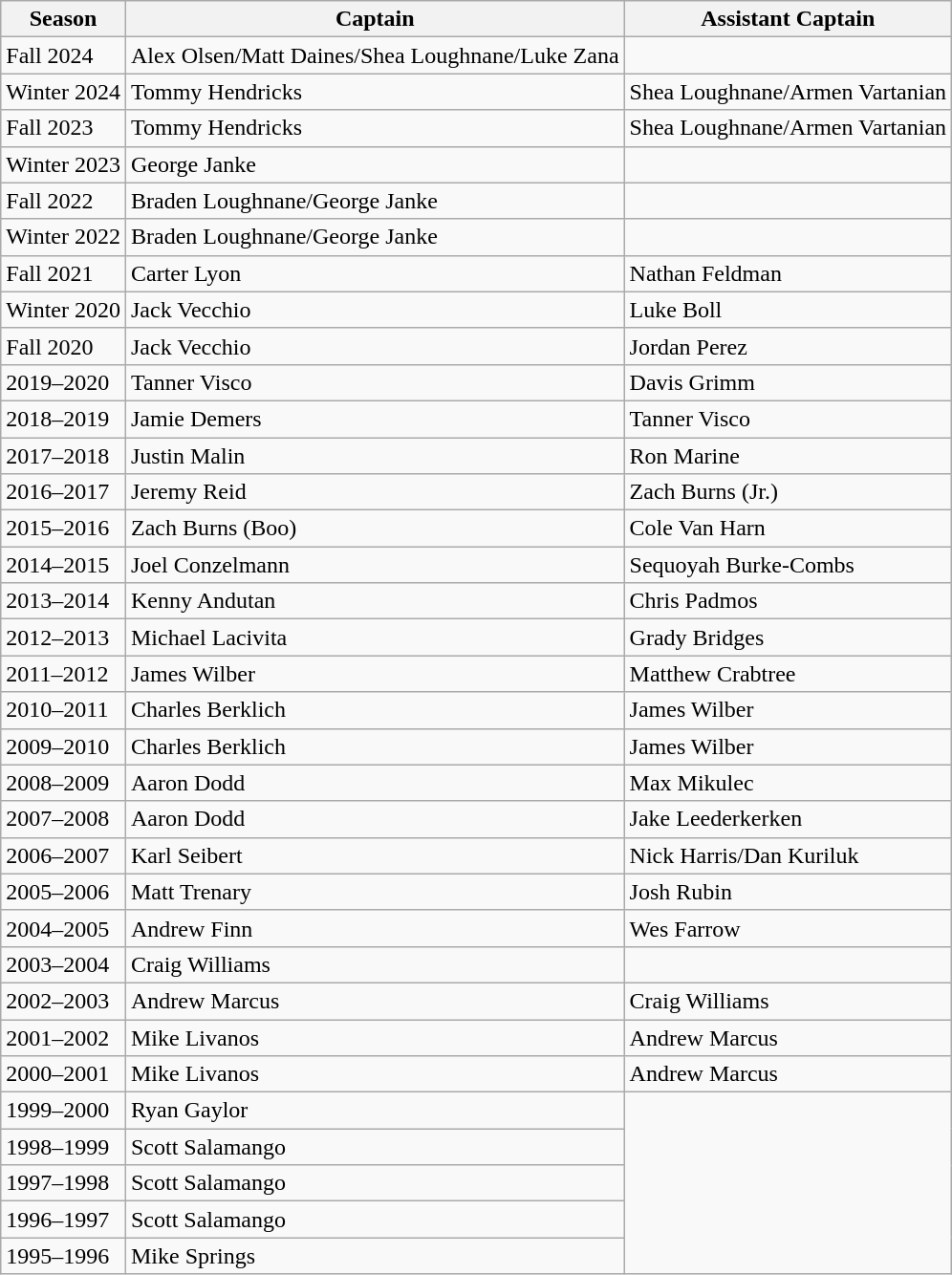<table class="wikitable">
<tr>
<th>Season</th>
<th>Captain</th>
<th>Assistant Captain</th>
</tr>
<tr>
<td>Fall 2024</td>
<td>Alex Olsen/Matt Daines/Shea Loughnane/Luke Zana</td>
<td></td>
</tr>
<tr>
<td>Winter 2024</td>
<td>Tommy Hendricks</td>
<td>Shea Loughnane/Armen Vartanian</td>
</tr>
<tr>
<td>Fall 2023</td>
<td>Tommy Hendricks</td>
<td>Shea Loughnane/Armen Vartanian</td>
</tr>
<tr>
<td>Winter 2023</td>
<td>George Janke</td>
<td></td>
</tr>
<tr>
<td>Fall 2022</td>
<td>Braden Loughnane/George Janke</td>
<td></td>
</tr>
<tr>
<td>Winter 2022</td>
<td>Braden Loughnane/George Janke</td>
<td></td>
</tr>
<tr>
<td>Fall 2021</td>
<td>Carter Lyon</td>
<td>Nathan Feldman</td>
</tr>
<tr>
<td>Winter 2020</td>
<td>Jack Vecchio</td>
<td>Luke Boll</td>
</tr>
<tr>
<td>Fall 2020</td>
<td>Jack Vecchio</td>
<td>Jordan Perez</td>
</tr>
<tr>
<td>2019–2020</td>
<td>Tanner Visco</td>
<td>Davis Grimm</td>
</tr>
<tr>
<td>2018–2019</td>
<td>Jamie Demers</td>
<td>Tanner Visco</td>
</tr>
<tr>
<td>2017–2018</td>
<td>Justin Malin</td>
<td>Ron Marine</td>
</tr>
<tr>
<td>2016–2017</td>
<td>Jeremy Reid</td>
<td>Zach Burns (Jr.)</td>
</tr>
<tr>
<td>2015–2016</td>
<td>Zach Burns (Boo)</td>
<td>Cole Van Harn</td>
</tr>
<tr>
<td>2014–2015</td>
<td>Joel Conzelmann</td>
<td>Sequoyah Burke-Combs</td>
</tr>
<tr>
<td>2013–2014</td>
<td>Kenny Andutan</td>
<td>Chris Padmos</td>
</tr>
<tr>
<td>2012–2013</td>
<td>Michael Lacivita</td>
<td>Grady Bridges</td>
</tr>
<tr>
<td>2011–2012</td>
<td>James Wilber</td>
<td>Matthew Crabtree</td>
</tr>
<tr>
<td>2010–2011</td>
<td>Charles Berklich</td>
<td>James Wilber</td>
</tr>
<tr>
<td>2009–2010</td>
<td>Charles Berklich</td>
<td>James Wilber</td>
</tr>
<tr>
<td>2008–2009</td>
<td>Aaron Dodd</td>
<td>Max Mikulec</td>
</tr>
<tr>
<td>2007–2008</td>
<td>Aaron Dodd</td>
<td>Jake Leederkerken</td>
</tr>
<tr>
<td>2006–2007</td>
<td>Karl Seibert</td>
<td>Nick Harris/Dan Kuriluk</td>
</tr>
<tr>
<td>2005–2006</td>
<td>Matt Trenary</td>
<td>Josh Rubin</td>
</tr>
<tr>
<td>2004–2005</td>
<td>Andrew Finn</td>
<td>Wes Farrow</td>
</tr>
<tr>
<td>2003–2004</td>
<td>Craig Williams</td>
</tr>
<tr>
<td>2002–2003</td>
<td>Andrew Marcus</td>
<td>Craig Williams</td>
</tr>
<tr>
<td>2001–2002</td>
<td>Mike Livanos</td>
<td>Andrew Marcus</td>
</tr>
<tr>
<td>2000–2001</td>
<td>Mike Livanos</td>
<td>Andrew Marcus</td>
</tr>
<tr>
<td>1999–2000</td>
<td>Ryan Gaylor</td>
</tr>
<tr>
<td>1998–1999</td>
<td>Scott Salamango</td>
</tr>
<tr>
<td>1997–1998</td>
<td>Scott Salamango</td>
</tr>
<tr>
<td>1996–1997</td>
<td>Scott Salamango</td>
</tr>
<tr>
<td>1995–1996</td>
<td>Mike Springs</td>
</tr>
</table>
